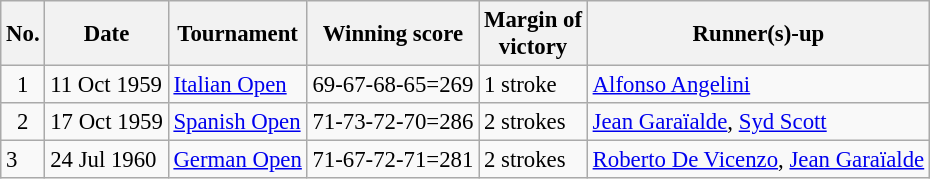<table class="wikitable" style="font-size:95%;">
<tr>
<th>No.</th>
<th>Date</th>
<th>Tournament</th>
<th>Winning score</th>
<th>Margin of<br>victory</th>
<th>Runner(s)-up</th>
</tr>
<tr>
<td align="center">1</td>
<td>11 Oct 1959</td>
<td><a href='#'>Italian Open</a></td>
<td>69-67-68-65=269</td>
<td>1 stroke</td>
<td> <a href='#'>Alfonso Angelini</a></td>
</tr>
<tr>
<td align="center">2</td>
<td>17 Oct 1959</td>
<td><a href='#'>Spanish Open</a></td>
<td>71-73-72-70=286</td>
<td>2 strokes</td>
<td> <a href='#'>Jean Garaïalde</a>,  <a href='#'>Syd Scott</a></td>
</tr>
<tr>
<td>3</td>
<td>24 Jul 1960</td>
<td><a href='#'>German Open</a></td>
<td>71-67-72-71=281</td>
<td>2 strokes</td>
<td> <a href='#'>Roberto De Vicenzo</a>,  <a href='#'>Jean Garaïalde</a></td>
</tr>
</table>
